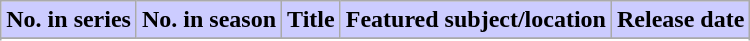<table class="wikitable plainrowheaders">
<tr style="color:black">
<th style="background-color: #ccccff;">No. in series</th>
<th style="background-color: #ccccff;">No. in season</th>
<th style="background-color: #ccccff;">Title</th>
<th style="background-color: #ccccff;">Featured subject/location</th>
<th style="background-color: #ccccff;">Release date</th>
</tr>
<tr>
</tr>
<tr>
</tr>
<tr>
</tr>
<tr>
</tr>
<tr>
</tr>
<tr>
</tr>
<tr>
</tr>
<tr>
</tr>
<tr>
</tr>
<tr>
</tr>
<tr>
</tr>
<tr>
</tr>
<tr>
</tr>
</table>
